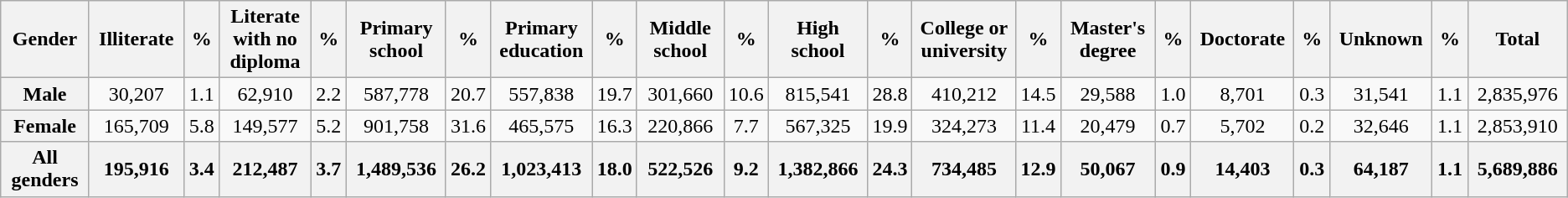<table class="wikitable">
<tr>
<th style="width:80pt;">Gender</th>
<th style="width:80pt;">Illiterate</th>
<th style="width:20pt;">%</th>
<th style="width:80pt;">Literate with no diploma</th>
<th style="width:20pt;">%</th>
<th style="width:80pt;">Primary school</th>
<th style="width:20pt;">%</th>
<th style="width:80pt;">Primary education</th>
<th style="width:20pt;">%</th>
<th style="width:80pt;">Middle school</th>
<th style="width:20pt;">%</th>
<th style="width:80pt;">High school</th>
<th style="width:20pt;">%</th>
<th style="width:80pt;">College or university</th>
<th style="width:20pt;">%</th>
<th style="width:80pt;">Master's degree</th>
<th style="width:20pt;">%</th>
<th style="width:80pt;">Doctorate</th>
<th style="width:20pt;">%</th>
<th style="width:80pt;">Unknown</th>
<th style="width:20pt;">%</th>
<th style="width:80pt;">Total</th>
</tr>
<tr>
<th style="width:80pt;">Male</th>
<td style="text-align:center;">30,207</td>
<td style="text-align:center;">1.1</td>
<td style="text-align:center;">62,910</td>
<td style="text-align:center;">2.2</td>
<td style="text-align:center;">587,778</td>
<td style="text-align:center;">20.7</td>
<td style="text-align:center;">557,838</td>
<td style="text-align:center;">19.7</td>
<td style="text-align:center;">301,660</td>
<td style="text-align:center;">10.6</td>
<td style="text-align:center;">815,541</td>
<td style="text-align:center;">28.8</td>
<td style="text-align:center;">410,212</td>
<td style="text-align:center;">14.5</td>
<td style="text-align:center;">29,588</td>
<td style="text-align:center;">1.0</td>
<td style="text-align:center;">8,701</td>
<td style="text-align:center;">0.3</td>
<td style="text-align:center;">31,541</td>
<td style="text-align:center;">1.1</td>
<td style="text-align:center;">2,835,976</td>
</tr>
<tr>
<th style="width:80pt;">Female</th>
<td style="text-align:center;">165,709</td>
<td style="text-align:center;">5.8</td>
<td style="text-align:center;">149,577</td>
<td style="text-align:center;">5.2</td>
<td style="text-align:center;">901,758</td>
<td style="text-align:center;">31.6</td>
<td style="text-align:center;">465,575</td>
<td style="text-align:center;">16.3</td>
<td style="text-align:center;">220,866</td>
<td style="text-align:center;">7.7</td>
<td style="text-align:center;">567,325</td>
<td style="text-align:center;">19.9</td>
<td style="text-align:center;">324,273</td>
<td style="text-align:center;">11.4</td>
<td style="text-align:center;">20,479</td>
<td style="text-align:center;">0.7</td>
<td style="text-align:center;">5,702</td>
<td style="text-align:center;">0.2</td>
<td style="text-align:center;">32,646</td>
<td style="text-align:center;">1.1</td>
<td style="text-align:center;">2,853,910</td>
</tr>
<tr>
<th>All genders</th>
<th>195,916</th>
<th>3.4</th>
<th>212,487</th>
<th>3.7</th>
<th>1,489,536</th>
<th>26.2</th>
<th>1,023,413</th>
<th>18.0</th>
<th>522,526</th>
<th>9.2</th>
<th>1,382,866</th>
<th>24.3</th>
<th>734,485</th>
<th>12.9</th>
<th>50,067</th>
<th>0.9</th>
<th>14,403</th>
<th>0.3</th>
<th>64,187</th>
<th>1.1</th>
<th>5,689,886</th>
</tr>
</table>
